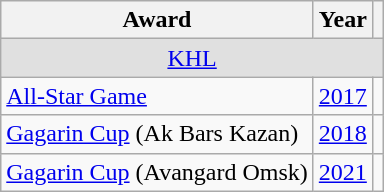<table class="wikitable">
<tr>
<th>Award</th>
<th>Year</th>
<th></th>
</tr>
<tr ALIGN="center" bgcolor="#e0e0e0">
<td colspan="3"><a href='#'>KHL</a></td>
</tr>
<tr>
<td><a href='#'>All-Star Game</a></td>
<td><a href='#'>2017</a></td>
<td></td>
</tr>
<tr>
<td><a href='#'>Gagarin Cup</a> (Ak Bars Kazan)</td>
<td><a href='#'>2018</a></td>
<td></td>
</tr>
<tr>
<td><a href='#'>Gagarin Cup</a> (Avangard Omsk)</td>
<td><a href='#'>2021</a></td>
<td></td>
</tr>
</table>
